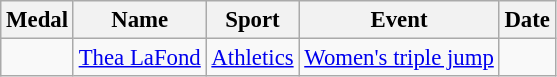<table class="wikitable sortable" style="font-size: 95%;">
<tr>
<th>Medal</th>
<th>Name</th>
<th>Sport</th>
<th>Event</th>
<th>Date</th>
</tr>
<tr>
<td></td>
<td><a href='#'>Thea LaFond</a></td>
<td><a href='#'>Athletics</a></td>
<td><a href='#'>Women's triple jump</a></td>
<td></td>
</tr>
</table>
